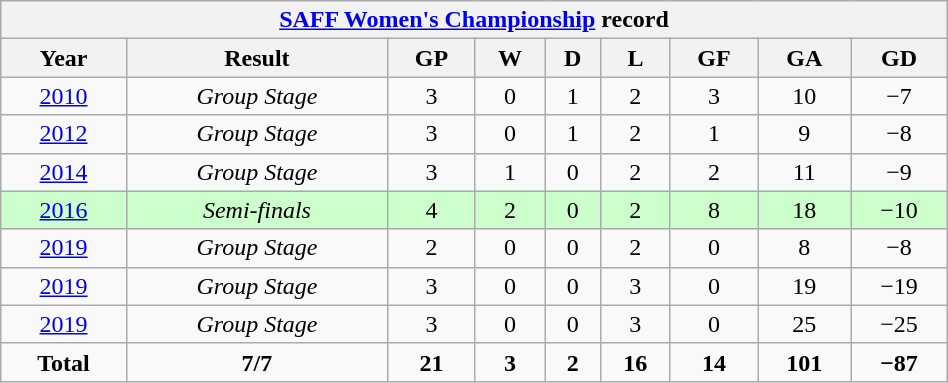<table class="wikitable" style="text-align: center; width:50%;">
<tr>
<th colspan=10><a href='#'>SAFF Women's Championship</a> record</th>
</tr>
<tr>
<th>Year</th>
<th>Result</th>
<th>GP</th>
<th>W</th>
<th>D</th>
<th>L</th>
<th>GF</th>
<th>GA</th>
<th>GD</th>
</tr>
<tr>
<td> <a href='#'>2010</a></td>
<td><em>Group Stage</em></td>
<td>3</td>
<td>0</td>
<td>1</td>
<td>2</td>
<td>3</td>
<td>10</td>
<td>−7</td>
</tr>
<tr>
<td> <a href='#'>2012</a></td>
<td><em>Group Stage</em></td>
<td>3</td>
<td>0</td>
<td>1</td>
<td>2</td>
<td>1</td>
<td>9</td>
<td>−8</td>
</tr>
<tr>
<td> <a href='#'>2014</a></td>
<td><em>Group Stage</em></td>
<td>3</td>
<td>1</td>
<td>0</td>
<td>2</td>
<td>2</td>
<td>11</td>
<td>−9</td>
</tr>
<tr style="background:#cfc;">
<td> <a href='#'>2016</a></td>
<td><em>Semi-finals</em></td>
<td>4</td>
<td>2</td>
<td>0</td>
<td>2</td>
<td>8</td>
<td>18</td>
<td>−10</td>
</tr>
<tr>
<td> <a href='#'>2019</a></td>
<td><em>Group Stage</em></td>
<td>2</td>
<td>0</td>
<td>0</td>
<td>2</td>
<td>0</td>
<td>8</td>
<td>−8</td>
</tr>
<tr>
<td> <a href='#'>2019</a></td>
<td><em>Group Stage</em></td>
<td>3</td>
<td>0</td>
<td>0</td>
<td>3</td>
<td>0</td>
<td>19</td>
<td>−19</td>
</tr>
<tr>
<td> <a href='#'>2019</a></td>
<td><em>Group Stage</em></td>
<td>3</td>
<td>0</td>
<td>0</td>
<td>3</td>
<td>0</td>
<td>25</td>
<td>−25</td>
</tr>
<tr>
<td><strong>Total</strong></td>
<td><strong>7/7</strong></td>
<td><strong>21</strong></td>
<td><strong>3</strong></td>
<td><strong>2</strong></td>
<td><strong>16</strong></td>
<td><strong>14</strong></td>
<td><strong>101</strong></td>
<td><strong>−87</strong></td>
</tr>
</table>
